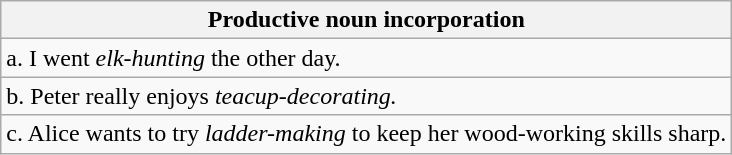<table class="wikitable">
<tr>
<th>Productive noun incorporation</th>
</tr>
<tr>
<td>a. I went <em>elk-hunting</em> the other day.</td>
</tr>
<tr>
<td>b. Peter really enjoys <em>teacup-decorating.</em></td>
</tr>
<tr>
<td>c. Alice wants to try <em>ladder-making</em> to keep her wood-working skills sharp.</td>
</tr>
</table>
